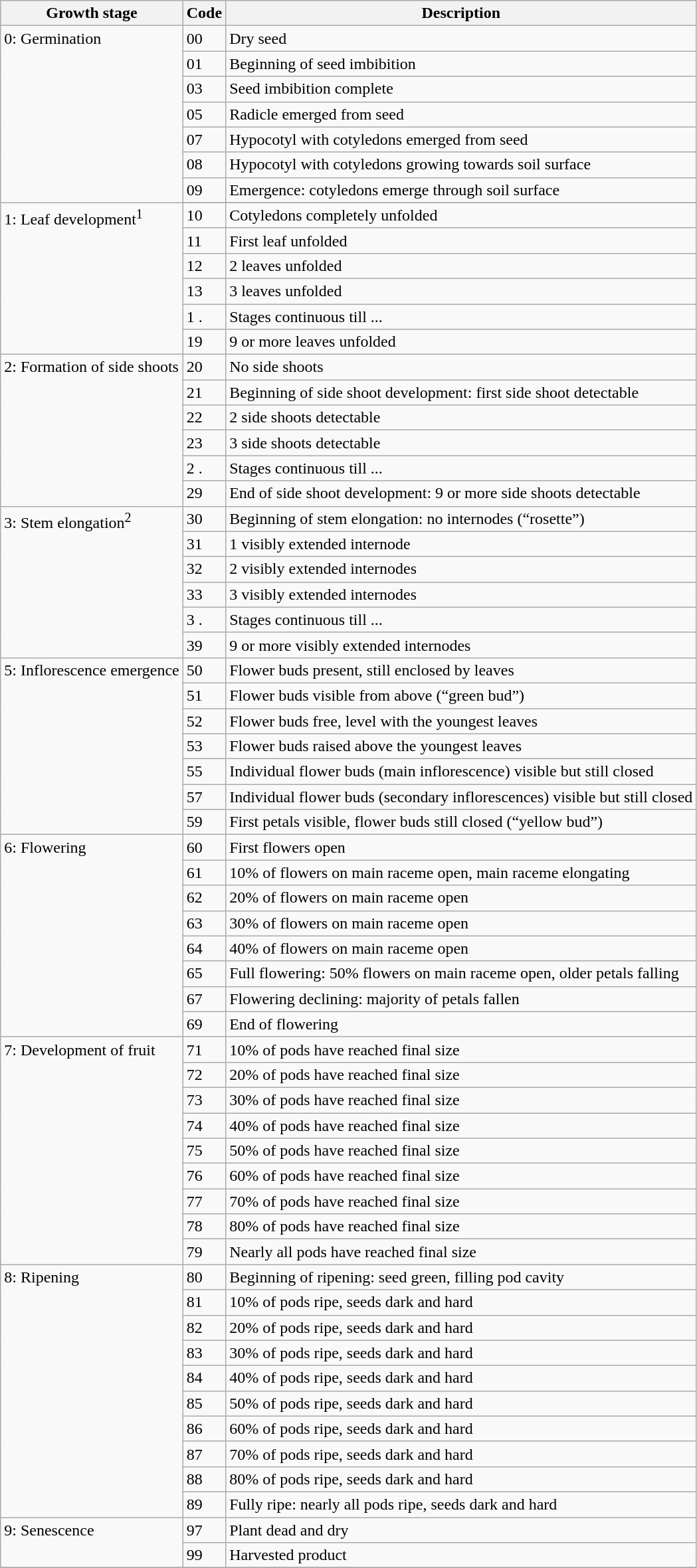<table class="wikitable" style="clear">
<tr>
<th>Growth stage</th>
<th>Code</th>
<th>Description</th>
</tr>
<tr>
<td rowspan="7" style="vertical-align:top">0: Germination</td>
<td>00</td>
<td>Dry seed</td>
</tr>
<tr>
<td>01</td>
<td>Beginning of seed imbibition</td>
</tr>
<tr>
<td>03</td>
<td>Seed imbibition complete</td>
</tr>
<tr>
<td>05</td>
<td>Radicle emerged from seed</td>
</tr>
<tr>
<td>07</td>
<td>Hypocotyl with cotyledons emerged from seed</td>
</tr>
<tr>
<td>08</td>
<td>Hypocotyl with cotyledons growing towards soil surface</td>
</tr>
<tr>
<td>09</td>
<td>Emergence: cotyledons emerge through soil surface</td>
</tr>
<tr>
<td rowspan="7" style="vertical-align:top">1: Leaf development<sup>1</sup></td>
</tr>
<tr>
<td>10</td>
<td>Cotyledons completely unfolded</td>
</tr>
<tr>
<td>11</td>
<td>First leaf unfolded</td>
</tr>
<tr>
<td>12</td>
<td>2 leaves unfolded</td>
</tr>
<tr>
<td>13</td>
<td>3 leaves unfolded</td>
</tr>
<tr>
<td>1 .</td>
<td>Stages continuous till ...</td>
</tr>
<tr>
<td>19</td>
<td>9 or more leaves unfolded</td>
</tr>
<tr>
<td rowspan="6" style="vertical-align:top">2: Formation of side shoots</td>
<td>20</td>
<td>No side shoots</td>
</tr>
<tr>
<td>21</td>
<td>Beginning of side shoot development: first side shoot detectable</td>
</tr>
<tr>
<td>22</td>
<td>2 side shoots detectable</td>
</tr>
<tr>
<td>23</td>
<td>3 side shoots detectable</td>
</tr>
<tr>
<td>2 .</td>
<td>Stages continuous till ...</td>
</tr>
<tr>
<td>29</td>
<td>End of side shoot development: 9 or more side shoots detectable</td>
</tr>
<tr>
<td rowspan="6" style="vertical-align:top">3: Stem elongation<sup>2</sup></td>
<td>30</td>
<td>Beginning of stem elongation: no internodes (“rosette”)</td>
</tr>
<tr>
<td>31</td>
<td>1 visibly extended internode</td>
</tr>
<tr>
<td>32</td>
<td>2 visibly extended internodes</td>
</tr>
<tr>
<td>33</td>
<td>3 visibly extended internodes</td>
</tr>
<tr>
<td>3 .</td>
<td>Stages continuous till ...</td>
</tr>
<tr>
<td>39</td>
<td>9 or more visibly extended internodes</td>
</tr>
<tr>
<td rowspan="7" style="vertical-align:top">5: Inflorescence emergence</td>
<td>50</td>
<td>Flower buds present, still enclosed by leaves</td>
</tr>
<tr>
<td>51</td>
<td>Flower buds visible from above (“green bud”)</td>
</tr>
<tr>
<td>52</td>
<td>Flower buds free, level with the youngest leaves</td>
</tr>
<tr>
<td>53</td>
<td>Flower buds raised above the youngest leaves</td>
</tr>
<tr>
<td>55</td>
<td>Individual flower buds (main inflorescence) visible but still closed</td>
</tr>
<tr>
<td>57</td>
<td>Individual flower buds (secondary inflorescences) visible but still closed</td>
</tr>
<tr>
<td>59</td>
<td>First petals visible, flower buds still closed (“yellow bud”)</td>
</tr>
<tr>
<td rowspan="8" style="vertical-align:top">6: Flowering</td>
<td>60</td>
<td>First flowers open</td>
</tr>
<tr>
<td>61</td>
<td>10% of flowers on main raceme open, main raceme elongating</td>
</tr>
<tr>
<td>62</td>
<td>20% of flowers on main raceme open</td>
</tr>
<tr>
<td>63</td>
<td>30% of flowers on main raceme open</td>
</tr>
<tr>
<td>64</td>
<td>40% of flowers on main raceme open</td>
</tr>
<tr>
<td>65</td>
<td>Full flowering: 50% flowers on main raceme open, older petals falling</td>
</tr>
<tr>
<td>67</td>
<td>Flowering declining: majority of petals fallen</td>
</tr>
<tr>
<td>69</td>
<td>End of flowering</td>
</tr>
<tr>
<td rowspan="9"  style="vertical-align:top">7: Development of fruit</td>
<td>71</td>
<td>10% of pods have reached final size</td>
</tr>
<tr>
<td>72</td>
<td>20% of pods have reached final size</td>
</tr>
<tr>
<td>73</td>
<td>30% of pods have reached final size</td>
</tr>
<tr>
<td>74</td>
<td>40% of pods have reached final size</td>
</tr>
<tr>
<td>75</td>
<td>50% of pods have reached final size</td>
</tr>
<tr>
<td>76</td>
<td>60% of pods have reached final size</td>
</tr>
<tr>
<td>77</td>
<td>70% of pods have reached final size</td>
</tr>
<tr>
<td>78</td>
<td>80% of pods have reached final size</td>
</tr>
<tr>
<td>79</td>
<td>Nearly all pods have reached final size</td>
</tr>
<tr>
<td rowspan="10" style="vertical-align:top">8: Ripening</td>
<td>80</td>
<td>Beginning of ripening: seed green, filling pod cavity</td>
</tr>
<tr>
<td>81</td>
<td>10% of pods ripe, seeds dark and hard</td>
</tr>
<tr>
<td>82</td>
<td>20% of pods ripe, seeds dark and hard</td>
</tr>
<tr>
<td>83</td>
<td>30% of pods ripe, seeds dark and hard</td>
</tr>
<tr>
<td>84</td>
<td>40% of pods ripe, seeds dark and hard</td>
</tr>
<tr>
<td>85</td>
<td>50% of pods ripe, seeds dark and hard</td>
</tr>
<tr>
<td>86</td>
<td>60% of pods ripe, seeds dark and hard</td>
</tr>
<tr>
<td>87</td>
<td>70% of pods ripe, seeds dark and hard</td>
</tr>
<tr>
<td>88</td>
<td>80% of pods ripe, seeds dark and hard</td>
</tr>
<tr>
<td>89</td>
<td>Fully ripe: nearly all pods ripe, seeds dark and hard</td>
</tr>
<tr>
<td rowspan="2" style="vertical-align:top">9: Senescence</td>
<td>97</td>
<td>Plant dead and dry</td>
</tr>
<tr>
<td>99</td>
<td>Harvested product</td>
</tr>
<tr>
</tr>
</table>
